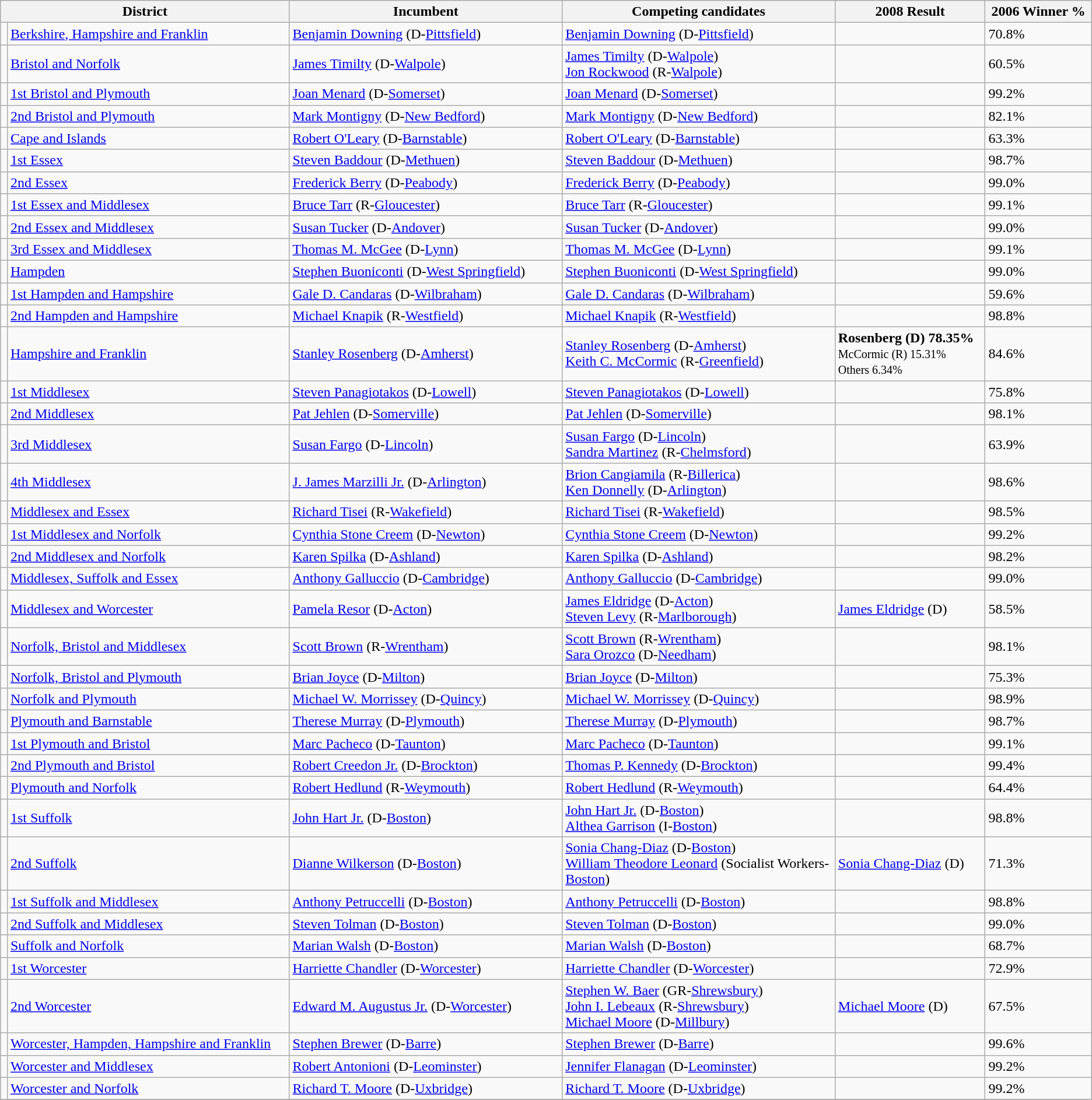<table class=wikitable>
<tr>
<th colspan=2 align=center>District</th>
<th width=25%>Incumbent</th>
<th width=25%>Competing candidates</th>
<th>2008 Result</th>
<th>2006 Winner %</th>
</tr>
<tr>
<td></td>
<td><a href='#'>Berkshire, Hampshire and Franklin</a></td>
<td><a href='#'>Benjamin Downing</a> (D-<a href='#'>Pittsfield</a>)</td>
<td><a href='#'>Benjamin Downing</a> (D-<a href='#'>Pittsfield</a>)</td>
<td></td>
<td>70.8%</td>
</tr>
<tr>
<td></td>
<td><a href='#'>Bristol and Norfolk</a></td>
<td><a href='#'>James Timilty</a> (D-<a href='#'>Walpole</a>)</td>
<td><a href='#'>James Timilty</a> (D-<a href='#'>Walpole</a>)<br><a href='#'>Jon Rockwood</a> (R-<a href='#'>Walpole</a>)</td>
<td></td>
<td>60.5%</td>
</tr>
<tr>
<td></td>
<td><a href='#'>1st Bristol and Plymouth</a></td>
<td><a href='#'>Joan Menard</a> (D-<a href='#'>Somerset</a>)</td>
<td><a href='#'>Joan Menard</a> (D-<a href='#'>Somerset</a>)</td>
<td></td>
<td>99.2%</td>
</tr>
<tr>
<td></td>
<td><a href='#'>2nd Bristol and Plymouth</a></td>
<td><a href='#'>Mark Montigny</a> (D-<a href='#'>New Bedford</a>)</td>
<td><a href='#'>Mark Montigny</a> (D-<a href='#'>New Bedford</a>)</td>
<td></td>
<td>82.1%</td>
</tr>
<tr>
<td></td>
<td><a href='#'>Cape and Islands</a></td>
<td><a href='#'>Robert O'Leary</a> (D-<a href='#'>Barnstable</a>)</td>
<td><a href='#'>Robert O'Leary</a> (D-<a href='#'>Barnstable</a>)</td>
<td></td>
<td>63.3%</td>
</tr>
<tr>
<td></td>
<td><a href='#'>1st Essex</a></td>
<td><a href='#'>Steven Baddour</a> (D-<a href='#'>Methuen</a>)</td>
<td><a href='#'>Steven Baddour</a> (D-<a href='#'>Methuen</a>)</td>
<td></td>
<td>98.7%</td>
</tr>
<tr>
<td></td>
<td><a href='#'>2nd Essex</a></td>
<td><a href='#'>Frederick Berry</a> (D-<a href='#'>Peabody</a>)</td>
<td><a href='#'>Frederick Berry</a> (D-<a href='#'>Peabody</a>)</td>
<td></td>
<td>99.0%</td>
</tr>
<tr>
<td></td>
<td><a href='#'>1st Essex and Middlesex</a></td>
<td><a href='#'>Bruce Tarr</a> (R-<a href='#'>Gloucester</a>)</td>
<td><a href='#'>Bruce Tarr</a> (R-<a href='#'>Gloucester</a>)</td>
<td></td>
<td>99.1%</td>
</tr>
<tr>
<td></td>
<td><a href='#'>2nd Essex and Middlesex</a></td>
<td><a href='#'>Susan Tucker</a> (D-<a href='#'>Andover</a>)</td>
<td><a href='#'>Susan Tucker</a> (D-<a href='#'>Andover</a>)</td>
<td></td>
<td>99.0%</td>
</tr>
<tr>
<td></td>
<td><a href='#'>3rd Essex and Middlesex</a></td>
<td><a href='#'>Thomas M. McGee</a> (D-<a href='#'>Lynn</a>)</td>
<td><a href='#'>Thomas M. McGee</a> (D-<a href='#'>Lynn</a>)</td>
<td></td>
<td>99.1%</td>
</tr>
<tr>
<td></td>
<td><a href='#'>Hampden</a></td>
<td><a href='#'>Stephen Buoniconti</a> (D-<a href='#'>West Springfield</a>)</td>
<td><a href='#'>Stephen Buoniconti</a> (D-<a href='#'>West Springfield</a>)</td>
<td></td>
<td>99.0%</td>
</tr>
<tr>
<td></td>
<td><a href='#'>1st Hampden and Hampshire</a></td>
<td><a href='#'>Gale D. Candaras</a> (D-<a href='#'>Wilbraham</a>)</td>
<td><a href='#'>Gale D. Candaras</a> (D-<a href='#'>Wilbraham</a>)</td>
<td></td>
<td>59.6%</td>
</tr>
<tr>
<td></td>
<td><a href='#'>2nd Hampden and Hampshire</a></td>
<td><a href='#'>Michael Knapik</a> (R-<a href='#'>Westfield</a>)</td>
<td><a href='#'>Michael Knapik</a> (R-<a href='#'>Westfield</a>)</td>
<td></td>
<td>98.8%</td>
</tr>
<tr>
<td></td>
<td><a href='#'>Hampshire and Franklin</a></td>
<td><a href='#'>Stanley Rosenberg</a> (D-<a href='#'>Amherst</a>)</td>
<td><a href='#'>Stanley Rosenberg</a> (D-<a href='#'>Amherst</a>)<br><a href='#'>Keith C. McCormic</a> (R-<a href='#'>Greenfield</a>)</td>
<td><strong>Rosenberg (D) 78.35%</strong> <br><small>McCormic (R) 15.31% <br>Others 6.34% </small></td>
<td>84.6%</td>
</tr>
<tr>
<td></td>
<td><a href='#'>1st Middlesex</a></td>
<td><a href='#'>Steven Panagiotakos</a> (D-<a href='#'>Lowell</a>)</td>
<td><a href='#'>Steven Panagiotakos</a> (D-<a href='#'>Lowell</a>)</td>
<td></td>
<td>75.8%</td>
</tr>
<tr>
<td></td>
<td><a href='#'>2nd Middlesex</a></td>
<td><a href='#'>Pat Jehlen</a> (D-<a href='#'>Somerville</a>)</td>
<td><a href='#'>Pat Jehlen</a> (D-<a href='#'>Somerville</a>)</td>
<td></td>
<td>98.1%</td>
</tr>
<tr>
<td></td>
<td><a href='#'>3rd Middlesex</a></td>
<td><a href='#'>Susan Fargo</a> (D-<a href='#'>Lincoln</a>)</td>
<td><a href='#'>Susan Fargo</a> (D-<a href='#'>Lincoln</a>)<br><a href='#'>Sandra Martinez</a> (R-<a href='#'>Chelmsford</a>)</td>
<td></td>
<td>63.9%</td>
</tr>
<tr>
<td></td>
<td><a href='#'>4th Middlesex</a></td>
<td><a href='#'>J. James Marzilli Jr.</a> (D-<a href='#'>Arlington</a>)</td>
<td><a href='#'>Brion Cangiamila</a> (R-<a href='#'>Billerica</a>)<br><a href='#'>Ken Donnelly</a> (D-<a href='#'>Arlington</a>)</td>
<td></td>
<td>98.6%</td>
</tr>
<tr>
<td></td>
<td><a href='#'>Middlesex and Essex</a></td>
<td><a href='#'>Richard Tisei</a> (R-<a href='#'>Wakefield</a>)</td>
<td><a href='#'>Richard Tisei</a> (R-<a href='#'>Wakefield</a>)</td>
<td></td>
<td>98.5%</td>
</tr>
<tr>
<td></td>
<td><a href='#'>1st Middlesex and Norfolk</a></td>
<td><a href='#'>Cynthia Stone Creem</a> (D-<a href='#'>Newton</a>)</td>
<td><a href='#'>Cynthia Stone Creem</a> (D-<a href='#'>Newton</a>)</td>
<td></td>
<td>99.2%</td>
</tr>
<tr>
<td></td>
<td><a href='#'>2nd Middlesex and Norfolk</a></td>
<td><a href='#'>Karen Spilka</a> (D-<a href='#'>Ashland</a>)</td>
<td><a href='#'>Karen Spilka</a> (D-<a href='#'>Ashland</a>)</td>
<td></td>
<td>98.2%</td>
</tr>
<tr>
<td></td>
<td><a href='#'>Middlesex, Suffolk and Essex</a></td>
<td><a href='#'>Anthony Galluccio</a> (D-<a href='#'>Cambridge</a>)</td>
<td><a href='#'>Anthony Galluccio</a> (D-<a href='#'>Cambridge</a>)</td>
<td></td>
<td>99.0%</td>
</tr>
<tr>
<td></td>
<td><a href='#'>Middlesex and Worcester</a></td>
<td><a href='#'>Pamela Resor</a>  (D-<a href='#'>Acton</a>)</td>
<td><a href='#'>James Eldridge</a> (D-<a href='#'>Acton</a>)<br><a href='#'>Steven Levy</a> (R-<a href='#'>Marlborough</a>)</td>
<td><a href='#'>James Eldridge</a> (D)</td>
<td>58.5%</td>
</tr>
<tr>
<td></td>
<td><a href='#'>Norfolk, Bristol and Middlesex</a></td>
<td><a href='#'>Scott Brown</a>  (R-<a href='#'>Wrentham</a>)</td>
<td><a href='#'>Scott Brown</a>  (R-<a href='#'>Wrentham</a>)<br><a href='#'>Sara Orozco</a> (D-<a href='#'>Needham</a>)</td>
<td></td>
<td>98.1%</td>
</tr>
<tr>
<td></td>
<td><a href='#'>Norfolk, Bristol and Plymouth</a></td>
<td><a href='#'>Brian Joyce</a>  (D-<a href='#'>Milton</a>)</td>
<td><a href='#'>Brian Joyce</a>  (D-<a href='#'>Milton</a>)</td>
<td></td>
<td>75.3%</td>
</tr>
<tr>
<td></td>
<td><a href='#'>Norfolk and Plymouth</a></td>
<td><a href='#'>Michael W. Morrissey</a>  (D-<a href='#'>Quincy</a>)</td>
<td><a href='#'>Michael W. Morrissey</a>  (D-<a href='#'>Quincy</a>)</td>
<td></td>
<td>98.9%</td>
</tr>
<tr>
<td></td>
<td><a href='#'>Plymouth and Barnstable</a></td>
<td><a href='#'>Therese Murray</a>  (D-<a href='#'>Plymouth</a>)</td>
<td><a href='#'>Therese Murray</a>  (D-<a href='#'>Plymouth</a>)</td>
<td></td>
<td>98.7%</td>
</tr>
<tr>
<td></td>
<td><a href='#'>1st Plymouth and Bristol</a></td>
<td><a href='#'>Marc Pacheco</a>  (D-<a href='#'>Taunton</a>)</td>
<td><a href='#'>Marc Pacheco</a>  (D-<a href='#'>Taunton</a>)</td>
<td></td>
<td>99.1%</td>
</tr>
<tr>
<td></td>
<td><a href='#'>2nd Plymouth and Bristol</a></td>
<td><a href='#'>Robert Creedon Jr.</a>  (D-<a href='#'>Brockton</a>)</td>
<td><a href='#'>Thomas P. Kennedy</a>  (D-<a href='#'>Brockton</a>)</td>
<td></td>
<td>99.4%</td>
</tr>
<tr>
<td></td>
<td><a href='#'>Plymouth and Norfolk</a></td>
<td><a href='#'>Robert Hedlund</a> (R-<a href='#'>Weymouth</a>)</td>
<td><a href='#'>Robert Hedlund</a> (R-<a href='#'>Weymouth</a>)</td>
<td></td>
<td>64.4%</td>
</tr>
<tr>
<td></td>
<td><a href='#'>1st Suffolk</a></td>
<td><a href='#'>John Hart Jr.</a> (D-<a href='#'>Boston</a>)</td>
<td><a href='#'>John Hart Jr.</a> (D-<a href='#'>Boston</a>)<br><a href='#'>Althea Garrison</a> (I-<a href='#'>Boston</a>)</td>
<td></td>
<td>98.8%</td>
</tr>
<tr>
<td></td>
<td><a href='#'>2nd Suffolk</a></td>
<td><a href='#'>Dianne Wilkerson</a> (D-<a href='#'>Boston</a>)</td>
<td><a href='#'>Sonia Chang-Diaz</a> (D-<a href='#'>Boston</a>)<br><a href='#'>William Theodore Leonard</a> (Socialist Workers-<a href='#'>Boston</a>)</td>
<td><a href='#'>Sonia Chang-Diaz</a> (D)</td>
<td>71.3%</td>
</tr>
<tr>
<td></td>
<td><a href='#'>1st Suffolk and Middlesex</a></td>
<td><a href='#'>Anthony Petruccelli</a> (D-<a href='#'>Boston</a>)</td>
<td><a href='#'>Anthony Petruccelli</a> (D-<a href='#'>Boston</a>)</td>
<td></td>
<td>98.8%</td>
</tr>
<tr>
<td></td>
<td><a href='#'>2nd Suffolk and Middlesex</a></td>
<td><a href='#'>Steven Tolman</a> (D-<a href='#'>Boston</a>)</td>
<td><a href='#'>Steven Tolman</a> (D-<a href='#'>Boston</a>)</td>
<td></td>
<td>99.0%</td>
</tr>
<tr>
<td></td>
<td><a href='#'>Suffolk and Norfolk</a></td>
<td><a href='#'>Marian Walsh</a> (D-<a href='#'>Boston</a>)</td>
<td><a href='#'>Marian Walsh</a> (D-<a href='#'>Boston</a>)</td>
<td></td>
<td>68.7%</td>
</tr>
<tr>
<td></td>
<td><a href='#'>1st Worcester</a></td>
<td><a href='#'>Harriette Chandler</a> (D-<a href='#'>Worcester</a>)</td>
<td><a href='#'>Harriette Chandler</a> (D-<a href='#'>Worcester</a>)</td>
<td></td>
<td>72.9%</td>
</tr>
<tr>
<td></td>
<td><a href='#'>2nd Worcester</a></td>
<td><a href='#'>Edward M. Augustus Jr.</a> (D-<a href='#'>Worcester</a>)</td>
<td><a href='#'>Stephen W. Baer</a> (GR-<a href='#'>Shrewsbury</a>)<br><a href='#'>John I. Lebeaux</a> (R-<a href='#'>Shrewsbury</a>)<br><a href='#'>Michael Moore</a> (D-<a href='#'>Millbury</a>)</td>
<td><a href='#'>Michael Moore</a> (D)</td>
<td>67.5%</td>
</tr>
<tr>
<td></td>
<td><a href='#'>Worcester, Hampden, Hampshire and Franklin</a></td>
<td><a href='#'>Stephen Brewer</a> (D-<a href='#'>Barre</a>)</td>
<td><a href='#'>Stephen Brewer</a> (D-<a href='#'>Barre</a>)</td>
<td></td>
<td>99.6%</td>
</tr>
<tr>
<td></td>
<td><a href='#'>Worcester and Middlesex</a></td>
<td><a href='#'>Robert Antonioni</a> (D-<a href='#'>Leominster</a>)</td>
<td><a href='#'>Jennifer Flanagan</a> (D-<a href='#'>Leominster</a>)</td>
<td></td>
<td>99.2%</td>
</tr>
<tr>
<td></td>
<td><a href='#'>Worcester and Norfolk</a></td>
<td><a href='#'>Richard T. Moore</a> (D-<a href='#'>Uxbridge</a>)</td>
<td><a href='#'>Richard T. Moore</a> (D-<a href='#'>Uxbridge</a>)</td>
<td></td>
<td>99.2%</td>
</tr>
<tr>
</tr>
</table>
